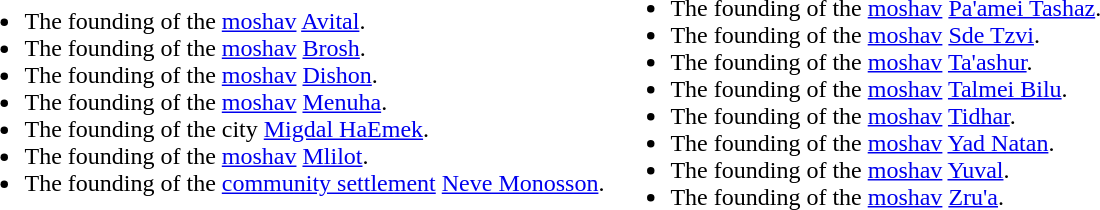<table>
<tr>
<td><br><ul><li>The founding of the <a href='#'>moshav</a> <a href='#'>Avital</a>.</li><li>The founding of the <a href='#'>moshav</a> <a href='#'>Brosh</a>.</li><li>The founding of the <a href='#'>moshav</a> <a href='#'>Dishon</a>.</li><li>The founding of the <a href='#'>moshav</a> <a href='#'>Menuha</a>.</li><li>The founding of the city <a href='#'>Migdal HaEmek</a>.</li><li>The founding of the <a href='#'>moshav</a> <a href='#'>Mlilot</a>.</li><li>The founding of the <a href='#'>community settlement</a> <a href='#'>Neve Monosson</a>.</li></ul></td>
<td><br><ul><li>The founding of the <a href='#'>moshav</a> <a href='#'>Pa'amei Tashaz</a>.</li><li>The founding of the <a href='#'>moshav</a> <a href='#'>Sde Tzvi</a>.</li><li>The founding of the <a href='#'>moshav</a> <a href='#'>Ta'ashur</a>.</li><li>The founding of the <a href='#'>moshav</a> <a href='#'>Talmei Bilu</a>.</li><li>The founding of the <a href='#'>moshav</a> <a href='#'>Tidhar</a>.</li><li>The founding of the <a href='#'>moshav</a> <a href='#'>Yad Natan</a>.</li><li>The founding of the <a href='#'>moshav</a> <a href='#'>Yuval</a>.</li><li>The founding of the <a href='#'>moshav</a> <a href='#'>Zru'a</a>.</li></ul></td>
</tr>
</table>
